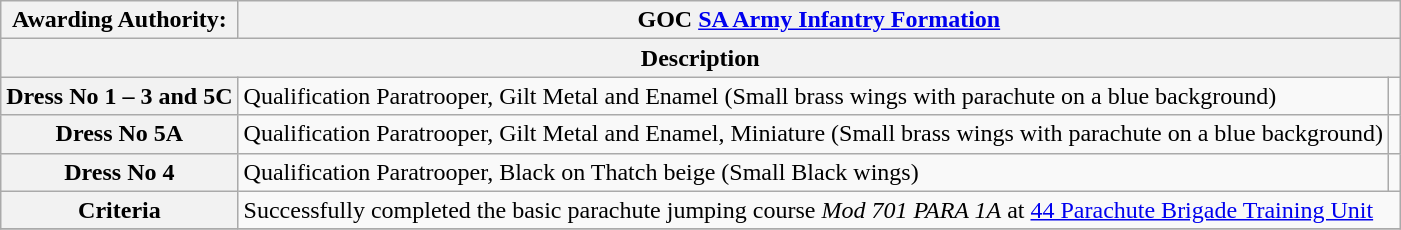<table class=wikitable style="text-align: left;">
<tr>
<th><strong>Awarding Authority</strong>:</th>
<th colspan="2">GOC <a href='#'>SA Army Infantry Formation</a></th>
</tr>
<tr>
<th colspan="3">Description</th>
</tr>
<tr>
<th>Dress No 1 – 3 and 5C</th>
<td>Qualification Paratrooper, Gilt Metal and Enamel (Small brass wings with parachute on a blue background)</td>
<td></td>
</tr>
<tr>
<th>Dress No 5A</th>
<td>Qualification Paratrooper, Gilt Metal and Enamel, Miniature (Small brass wings with parachute on a blue background)</td>
<td></td>
</tr>
<tr>
<th>Dress No 4</th>
<td>Qualification Paratrooper, Black on Thatch beige (Small Black wings)</td>
<td></td>
</tr>
<tr>
<th>Criteria</th>
<td colspan="2">Successfully completed the basic parachute jumping course <em>Mod 701 PARA 1A</em> at <a href='#'>44 Parachute Brigade Training Unit</a></td>
</tr>
<tr>
</tr>
</table>
